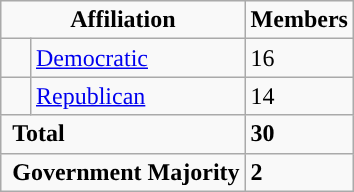<table class="wikitable">
<tr>
<td colspan="2" rowspan="1" align="center" valign="top"><strong>Affiliation</strong></td>
<td style="vertical-align:top;"><strong>Members</strong></td>
</tr>
<tr>
<td style="background-color:"> </td>
<td><a href='#'>Democratic</a></td>
<td>16</td>
</tr>
<tr>
<td style="background-color:"> </td>
<td><a href='#'>Republican</a></td>
<td>14</td>
</tr>
<tr>
<td colspan="2" rowspan="1"> <strong>Total</strong></td>
<td><strong>30</strong></td>
</tr>
<tr>
<td colspan="2" rowspan="1"> <strong>Government Majority</strong></td>
<td><strong>2</strong></td>
</tr>
</table>
